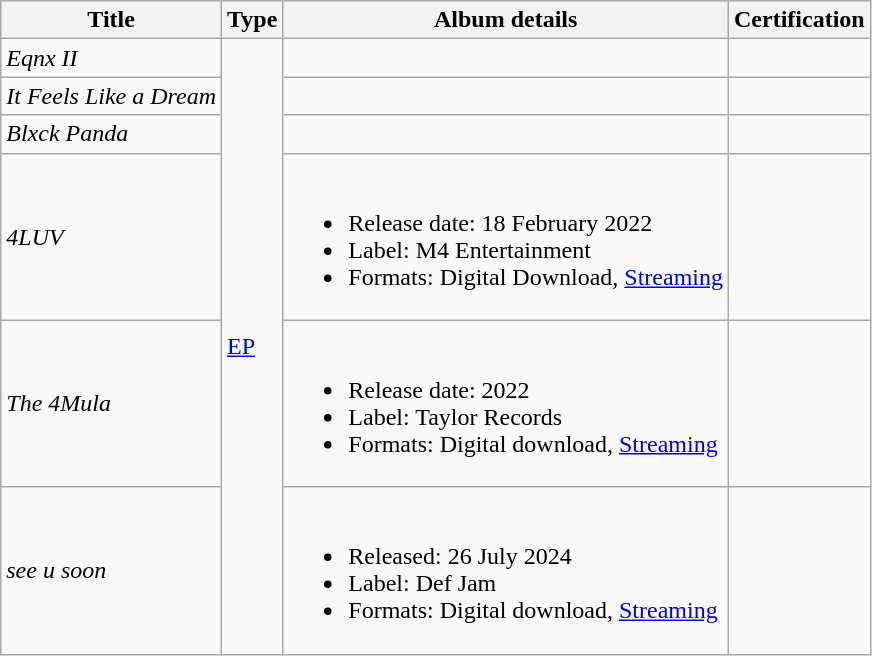<table class="wikitable plainrowheaders">
<tr>
<th>Title</th>
<th>Type</th>
<th>Album details</th>
<th>Certification</th>
</tr>
<tr>
<td><em>Eqnx II</em></td>
<td rowspan="6"><a href='#'>EP</a></td>
<td></td>
<td></td>
</tr>
<tr>
<td><em>It Feels Like a Dream</em></td>
<td></td>
<td></td>
</tr>
<tr>
<td><em>Blxck Panda</em> </td>
<td></td>
<td></td>
</tr>
<tr>
<td><em>4LUV</em></td>
<td><br><ul><li>Release date: 18 February 2022</li><li>Label: M4 Entertainment</li><li>Formats: Digital Download, <a href='#'>Streaming</a></li></ul></td>
<td></td>
</tr>
<tr>
<td><em>The 4Mula</em></td>
<td><br><ul><li>Release date: 2022</li><li>Label: Taylor Records</li><li>Formats: Digital download, <a href='#'>Streaming</a></li></ul></td>
<td></td>
</tr>
<tr>
<td><em>see u soon</em></td>
<td><br><ul><li>Released: 26 July 2024</li><li>Label: Def Jam</li><li>Formats: Digital download, <a href='#'>Streaming</a></li></ul></td>
<td></td>
</tr>
</table>
